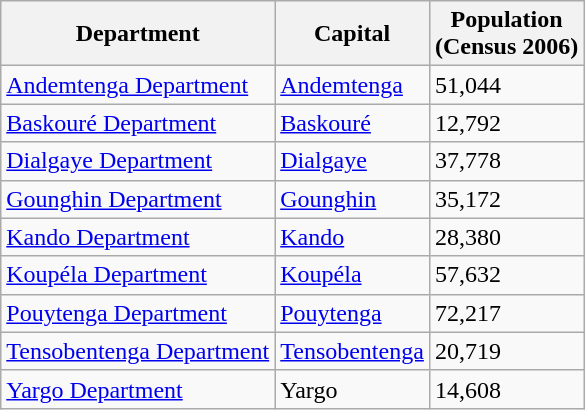<table class="wikitable">
<tr>
<th>Department</th>
<th>Capital</th>
<th>Population <br>(Census 2006)</th>
</tr>
<tr>
<td><a href='#'>Andemtenga Department</a></td>
<td><a href='#'>Andemtenga</a></td>
<td>51,044</td>
</tr>
<tr>
<td><a href='#'>Baskouré Department</a></td>
<td><a href='#'>Baskouré</a></td>
<td>12,792</td>
</tr>
<tr>
<td><a href='#'>Dialgaye Department</a></td>
<td><a href='#'>Dialgaye</a></td>
<td>37,778</td>
</tr>
<tr>
<td><a href='#'>Gounghin Department</a></td>
<td><a href='#'>Gounghin</a></td>
<td>35,172</td>
</tr>
<tr>
<td><a href='#'>Kando Department</a></td>
<td><a href='#'>Kando</a></td>
<td>28,380</td>
</tr>
<tr>
<td><a href='#'>Koupéla Department</a></td>
<td><a href='#'>Koupéla</a></td>
<td>57,632</td>
</tr>
<tr>
<td><a href='#'>Pouytenga Department</a></td>
<td><a href='#'>Pouytenga</a></td>
<td>72,217</td>
</tr>
<tr>
<td><a href='#'>Tensobentenga Department</a></td>
<td><a href='#'>Tensobentenga</a></td>
<td>20,719</td>
</tr>
<tr>
<td><a href='#'>Yargo Department</a></td>
<td>Yargo</td>
<td>14,608</td>
</tr>
</table>
